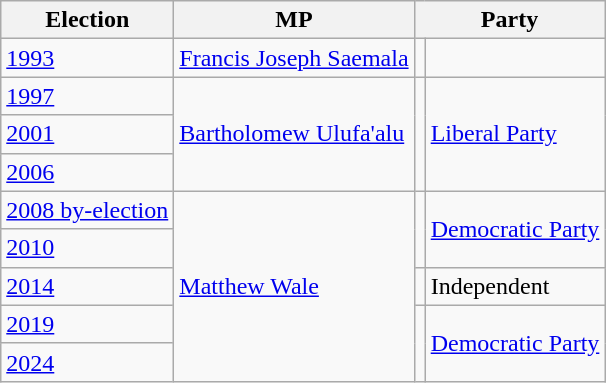<table class="wikitable sortable">
<tr>
<th>Election</th>
<th>MP</th>
<th colspan=2>Party</th>
</tr>
<tr>
<td><a href='#'>1993</a></td>
<td><a href='#'>Francis Joseph Saemala</a></td>
<td></td>
<td></td>
</tr>
<tr>
<td><a href='#'>1997</a></td>
<td rowspan="3"><a href='#'>Bartholomew Ulufa'alu</a></td>
<td rowspan=3 bgcolor=></td>
<td rowspan="3"><a href='#'>Liberal Party</a></td>
</tr>
<tr>
<td><a href='#'>2001</a></td>
</tr>
<tr>
<td><a href='#'>2006</a></td>
</tr>
<tr>
<td><a href='#'>2008 by-election</a></td>
<td rowspan="5"><a href='#'>Matthew Wale</a></td>
<td rowspan=2 bgcolor=></td>
<td rowspan="2"><a href='#'>Democratic Party</a></td>
</tr>
<tr>
<td><a href='#'>2010</a></td>
</tr>
<tr>
<td><a href='#'>2014</a></td>
<td bgcolor=></td>
<td>Independent</td>
</tr>
<tr>
<td><a href='#'>2019</a></td>
<td rowspan=2 bgcolor=></td>
<td rowspan="2"><a href='#'>Democratic Party</a></td>
</tr>
<tr>
<td><a href='#'>2024</a></td>
</tr>
</table>
